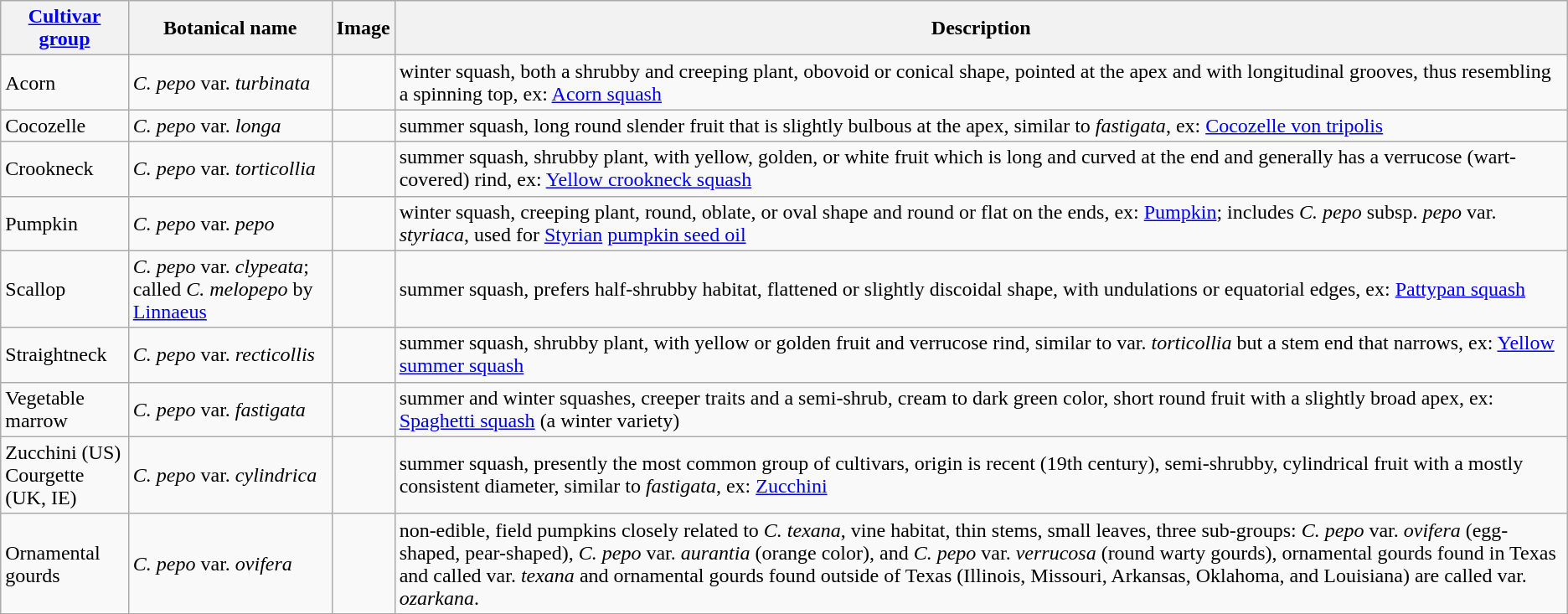<table class="wikitable sortable">
<tr>
<th><a href='#'>Cultivar group</a></th>
<th>Botanical name</th>
<th>Image</th>
<th>Description</th>
</tr>
<tr>
<td>Acorn</td>
<td><em>C. pepo</em> var. <em>turbinata</em></td>
<td></td>
<td>winter squash, both a shrubby and creeping plant, obovoid or conical shape, pointed at the apex and with longitudinal grooves, thus resembling a spinning top, ex: <a href='#'>Acorn squash</a></td>
</tr>
<tr>
<td>Cocozelle</td>
<td><em>C. pepo</em> var. <em>longa</em></td>
<td></td>
<td>summer squash,  long round slender fruit that is slightly bulbous at the apex, similar to <em>fastigata</em>, ex: <a href='#'>Cocozelle von tripolis</a></td>
</tr>
<tr>
<td>Crookneck</td>
<td><em>C. pepo</em> var. <em>torticollia</em></td>
<td></td>
<td>summer squash, shrubby plant, with yellow, golden, or white fruit which is long and curved at the end and generally has a verrucose (wart-covered) rind, ex: <a href='#'>Yellow crookneck squash</a></td>
</tr>
<tr>
<td>Pumpkin</td>
<td><em>C. pepo</em> var. <em>pepo</em></td>
<td></td>
<td>winter squash, creeping plant, round, oblate, or oval shape and round or flat on the ends, ex: <a href='#'>Pumpkin</a>; includes <em>C. pepo</em> subsp. <em>pepo</em> var. <em>styriaca</em>, used for <a href='#'>Styrian</a> <a href='#'>pumpkin seed oil</a></td>
</tr>
<tr>
<td>Scallop</td>
<td><em>C. pepo</em> var. <em>clypeata</em>; called <em>C. melopepo</em> by <a href='#'>Linnaeus</a></td>
<td></td>
<td>summer squash, prefers half-shrubby habitat, flattened or slightly discoidal shape, with undulations or equatorial edges, ex: <a href='#'>Pattypan squash</a></td>
</tr>
<tr>
<td>Straightneck</td>
<td><em>C. pepo</em> var. <em>recticollis</em></td>
<td></td>
<td>summer squash, shrubby plant, with yellow or golden fruit and verrucose rind, similar to var. <em>torticollia</em> but a stem end that narrows, ex: <a href='#'>Yellow summer squash</a></td>
</tr>
<tr>
<td>Vegetable marrow</td>
<td><em>C. pepo</em> var. <em>fastigata</em></td>
<td></td>
<td>summer and winter squashes, creeper traits and a semi-shrub, cream to dark green color, short round fruit with a slightly broad apex, ex: <a href='#'>Spaghetti squash</a> (a winter variety)</td>
</tr>
<tr>
<td>Zucchini (US)<br> Courgette (UK, IE)</td>
<td><em>C. pepo</em> var. <em>cylindrica</em></td>
<td></td>
<td>summer squash, presently the most common group of cultivars, origin is recent (19th century), semi-shrubby, cylindrical fruit with a mostly consistent diameter, similar to <em>fastigata</em>, ex: <a href='#'>Zucchini</a></td>
</tr>
<tr>
<td>Ornamental gourds</td>
<td><em>C. pepo</em> var. <em>ovifera</em></td>
<td></td>
<td>non-edible, field pumpkins closely related to <em>C. texana</em>, vine habitat, thin stems, small leaves, three sub-groups: <em>C. pepo</em> var. <em>ovifera</em> (egg-shaped, pear-shaped), <em>C. pepo</em> var. <em>aurantia</em> (orange color), and <em>C. pepo</em> var. <em>verrucosa</em> (round warty gourds), ornamental gourds found in Texas and called var. <em>texana</em> and ornamental gourds found outside of Texas (Illinois, Missouri, Arkansas, Oklahoma, and Louisiana) are called var. <em>ozarkana</em>.</td>
</tr>
</table>
